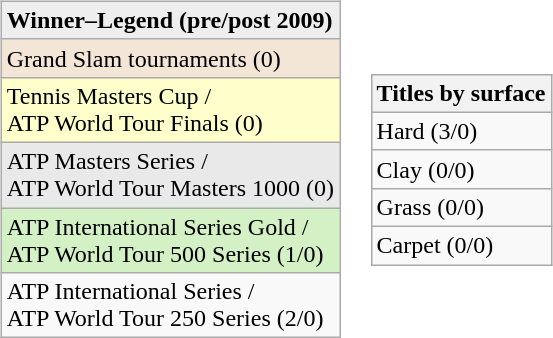<table>
<tr>
<td><br><table class="wikitable sortable mw-collapsible mw-collapsed">
<tr bgcolor="#eeeeee">
<td><strong>Winner–Legend (pre/post 2009)</strong></td>
</tr>
<tr style="background:#f3e6d7;">
<td>Grand Slam tournaments (0)</td>
</tr>
<tr style="background:#ffffcc;">
<td>Tennis Masters Cup / <br> ATP World Tour Finals (0)</td>
</tr>
<tr style="background:#e9e9e9;">
<td>ATP Masters Series / <br> ATP World Tour Masters 1000 (0)</td>
</tr>
<tr style="background:#d4f1c5;">
<td>ATP International Series Gold / <br> ATP World Tour 500 Series (1/0)</td>
</tr>
<tr>
<td>ATP International Series / <br> ATP World Tour 250 Series (2/0)</td>
</tr>
</table>
</td>
<td><br><table class="wikitable sortable mw-collapsible mw-collapsed">
<tr>
<th>Titles by surface</th>
</tr>
<tr>
<td>Hard (3/0)</td>
</tr>
<tr>
<td>Clay (0/0)</td>
</tr>
<tr>
<td>Grass (0/0)</td>
</tr>
<tr>
<td>Carpet (0/0)</td>
</tr>
</table>
</td>
</tr>
</table>
